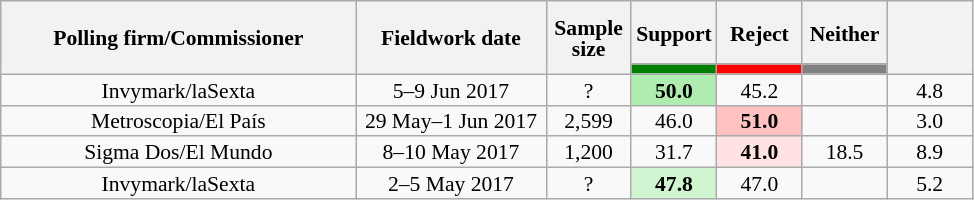<table class="wikitable" style="text-align:center; font-size:90%; line-height:14px;">
<tr style="height:42px;">
<th style="width:230px;" rowspan="2">Polling firm/Commissioner</th>
<th style="width:120px;" rowspan="2">Fieldwork date</th>
<th style="width:50px;" rowspan="2">Sample size</th>
<th style="width:50px;">Support</th>
<th style="width:50px;">Reject</th>
<th style="width:50px;">Neither</th>
<th style="width:50px;" rowspan="2"></th>
</tr>
<tr>
<th style="color:inherit;background:#008000;"></th>
<th style="color:inherit;background:#FF0000;"></th>
<th style="color:inherit;background:#808080;"></th>
</tr>
<tr>
<td>Invymark/laSexta</td>
<td>5–9 Jun 2017</td>
<td>?</td>
<td style="background:#B0ECB0;"><strong>50.0</strong></td>
<td>45.2</td>
<td></td>
<td>4.8</td>
</tr>
<tr>
<td>Metroscopia/El País</td>
<td>29 May–1 Jun 2017</td>
<td>2,599</td>
<td>46.0</td>
<td style="background:#FFC2C1;"><strong>51.0</strong></td>
<td></td>
<td>3.0</td>
</tr>
<tr>
<td>Sigma Dos/El Mundo</td>
<td>8–10 May 2017</td>
<td>1,200</td>
<td>31.7</td>
<td style="background:#FFE2E1;"><strong>41.0</strong></td>
<td>18.5</td>
<td>8.9</td>
</tr>
<tr>
<td>Invymark/laSexta</td>
<td>2–5 May 2017</td>
<td>?</td>
<td style="background:#D1F5D1;"><strong>47.8</strong></td>
<td>47.0</td>
<td></td>
<td>5.2</td>
</tr>
</table>
